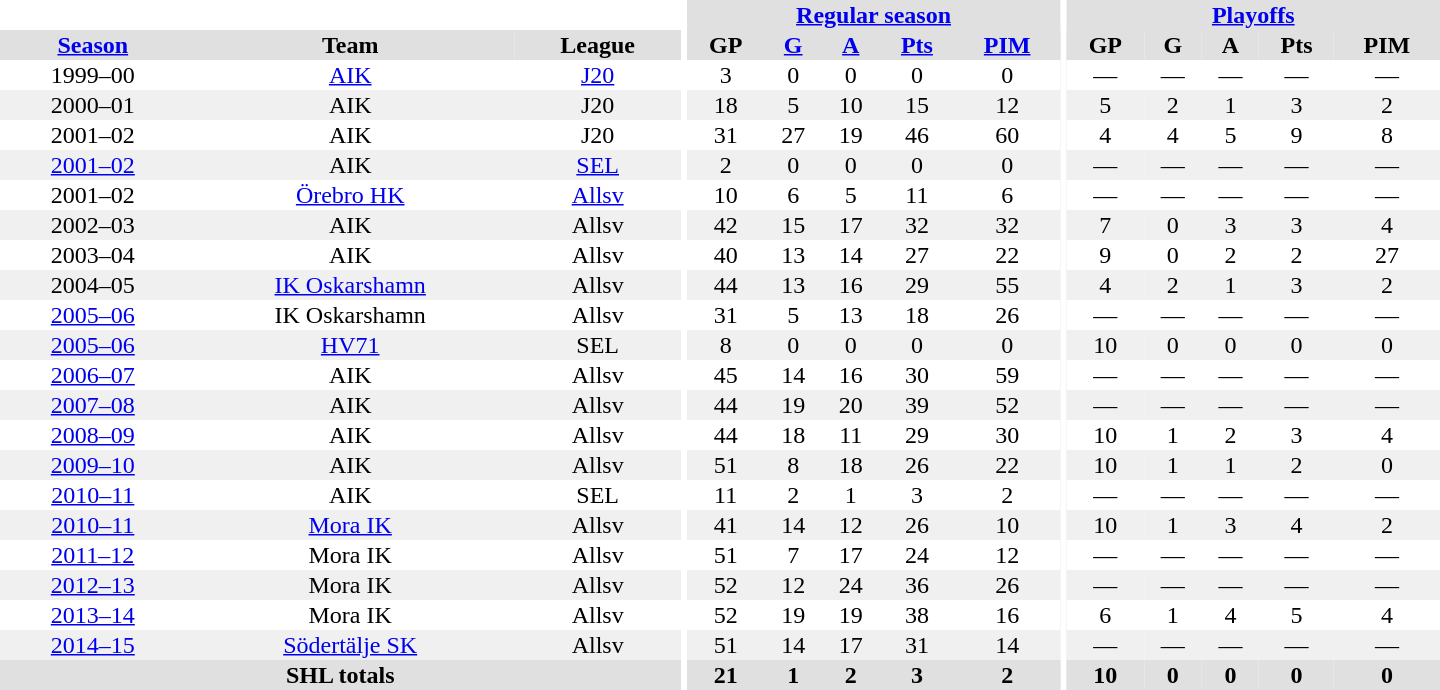<table border="0" cellpadding="1" cellspacing="0" style="text-align:center; width:60em">
<tr bgcolor="#e0e0e0">
<th colspan="3" bgcolor="#ffffff"></th>
<th rowspan="99" bgcolor="#ffffff"></th>
<th colspan="5"><a href='#'>Regular season</a></th>
<th rowspan="99" bgcolor="#ffffff"></th>
<th colspan="5"><a href='#'>Playoffs</a></th>
</tr>
<tr bgcolor="#e0e0e0">
<th><a href='#'>Season</a></th>
<th>Team</th>
<th>League</th>
<th>GP</th>
<th><a href='#'>G</a></th>
<th><a href='#'>A</a></th>
<th><a href='#'>Pts</a></th>
<th><a href='#'>PIM</a></th>
<th>GP</th>
<th>G</th>
<th>A</th>
<th>Pts</th>
<th>PIM</th>
</tr>
<tr>
<td>1999–00</td>
<td><a href='#'>AIK</a></td>
<td><a href='#'>J20</a></td>
<td>3</td>
<td>0</td>
<td>0</td>
<td>0</td>
<td>0</td>
<td>—</td>
<td>—</td>
<td>—</td>
<td>—</td>
<td>—</td>
</tr>
<tr bgcolor="#f0f0f0">
<td>2000–01</td>
<td>AIK</td>
<td>J20</td>
<td>18</td>
<td>5</td>
<td>10</td>
<td>15</td>
<td>12</td>
<td>5</td>
<td>2</td>
<td>1</td>
<td>3</td>
<td>2</td>
</tr>
<tr>
<td>2001–02</td>
<td>AIK</td>
<td>J20</td>
<td>31</td>
<td>27</td>
<td>19</td>
<td>46</td>
<td>60</td>
<td>4</td>
<td>4</td>
<td>5</td>
<td>9</td>
<td>8</td>
</tr>
<tr bgcolor="#f0f0f0">
<td><a href='#'>2001–02</a></td>
<td>AIK</td>
<td><a href='#'>SEL</a></td>
<td>2</td>
<td>0</td>
<td>0</td>
<td>0</td>
<td>0</td>
<td>—</td>
<td>—</td>
<td>—</td>
<td>—</td>
<td>—</td>
</tr>
<tr>
<td>2001–02</td>
<td><a href='#'>Örebro HK</a></td>
<td><a href='#'>Allsv</a></td>
<td>10</td>
<td>6</td>
<td>5</td>
<td>11</td>
<td>6</td>
<td>—</td>
<td>—</td>
<td>—</td>
<td>—</td>
<td>—</td>
</tr>
<tr bgcolor="#f0f0f0">
<td>2002–03</td>
<td>AIK</td>
<td>Allsv</td>
<td>42</td>
<td>15</td>
<td>17</td>
<td>32</td>
<td>32</td>
<td>7</td>
<td>0</td>
<td>3</td>
<td>3</td>
<td>4</td>
</tr>
<tr>
<td>2003–04</td>
<td>AIK</td>
<td>Allsv</td>
<td>40</td>
<td>13</td>
<td>14</td>
<td>27</td>
<td>22</td>
<td>9</td>
<td>0</td>
<td>2</td>
<td>2</td>
<td>27</td>
</tr>
<tr bgcolor="#f0f0f0">
<td>2004–05</td>
<td><a href='#'>IK Oskarshamn</a></td>
<td>Allsv</td>
<td>44</td>
<td>13</td>
<td>16</td>
<td>29</td>
<td>55</td>
<td>4</td>
<td>2</td>
<td>1</td>
<td>3</td>
<td>2</td>
</tr>
<tr>
<td><a href='#'>2005–06</a></td>
<td>IK Oskarshamn</td>
<td>Allsv</td>
<td>31</td>
<td>5</td>
<td>13</td>
<td>18</td>
<td>26</td>
<td>—</td>
<td>—</td>
<td>—</td>
<td>—</td>
<td>—</td>
</tr>
<tr bgcolor="#f0f0f0">
<td><a href='#'>2005–06</a></td>
<td><a href='#'>HV71</a></td>
<td>SEL</td>
<td>8</td>
<td>0</td>
<td>0</td>
<td>0</td>
<td>0</td>
<td>10</td>
<td>0</td>
<td>0</td>
<td>0</td>
<td>0</td>
</tr>
<tr>
<td><a href='#'>2006–07</a></td>
<td>AIK</td>
<td>Allsv</td>
<td>45</td>
<td>14</td>
<td>16</td>
<td>30</td>
<td>59</td>
<td>—</td>
<td>—</td>
<td>—</td>
<td>—</td>
<td>—</td>
</tr>
<tr bgcolor="#f0f0f0">
<td><a href='#'>2007–08</a></td>
<td>AIK</td>
<td>Allsv</td>
<td>44</td>
<td>19</td>
<td>20</td>
<td>39</td>
<td>52</td>
<td>—</td>
<td>—</td>
<td>—</td>
<td>—</td>
<td>—</td>
</tr>
<tr>
<td><a href='#'>2008–09</a></td>
<td>AIK</td>
<td>Allsv</td>
<td>44</td>
<td>18</td>
<td>11</td>
<td>29</td>
<td>30</td>
<td>10</td>
<td>1</td>
<td>2</td>
<td>3</td>
<td>4</td>
</tr>
<tr bgcolor="#f0f0f0">
<td><a href='#'>2009–10</a></td>
<td>AIK</td>
<td>Allsv</td>
<td>51</td>
<td>8</td>
<td>18</td>
<td>26</td>
<td>22</td>
<td>10</td>
<td>1</td>
<td>1</td>
<td>2</td>
<td>0</td>
</tr>
<tr>
<td><a href='#'>2010–11</a></td>
<td>AIK</td>
<td>SEL</td>
<td>11</td>
<td>2</td>
<td>1</td>
<td>3</td>
<td>2</td>
<td>—</td>
<td>—</td>
<td>—</td>
<td>—</td>
<td>—</td>
</tr>
<tr bgcolor="#f0f0f0">
<td><a href='#'>2010–11</a></td>
<td><a href='#'>Mora IK</a></td>
<td>Allsv</td>
<td>41</td>
<td>14</td>
<td>12</td>
<td>26</td>
<td>10</td>
<td>10</td>
<td>1</td>
<td>3</td>
<td>4</td>
<td>2</td>
</tr>
<tr>
<td><a href='#'>2011–12</a></td>
<td>Mora IK</td>
<td>Allsv</td>
<td>51</td>
<td>7</td>
<td>17</td>
<td>24</td>
<td>12</td>
<td>—</td>
<td>—</td>
<td>—</td>
<td>—</td>
<td>—</td>
</tr>
<tr bgcolor="#f0f0f0">
<td><a href='#'>2012–13</a></td>
<td>Mora IK</td>
<td>Allsv</td>
<td>52</td>
<td>12</td>
<td>24</td>
<td>36</td>
<td>26</td>
<td>—</td>
<td>—</td>
<td>—</td>
<td>—</td>
<td>—</td>
</tr>
<tr>
<td><a href='#'>2013–14</a></td>
<td>Mora IK</td>
<td>Allsv</td>
<td>52</td>
<td>19</td>
<td>19</td>
<td>38</td>
<td>16</td>
<td>6</td>
<td>1</td>
<td>4</td>
<td>5</td>
<td>4</td>
</tr>
<tr bgcolor="#f0f0f0">
<td><a href='#'>2014–15</a></td>
<td><a href='#'>Södertälje SK</a></td>
<td>Allsv</td>
<td>51</td>
<td>14</td>
<td>17</td>
<td>31</td>
<td>14</td>
<td>—</td>
<td>—</td>
<td>—</td>
<td>—</td>
<td>—</td>
</tr>
<tr bgcolor="#e0e0e0">
<th colspan="3">SHL totals</th>
<th>21</th>
<th>1</th>
<th>2</th>
<th>3</th>
<th>2</th>
<th>10</th>
<th>0</th>
<th>0</th>
<th>0</th>
<th>0</th>
</tr>
</table>
